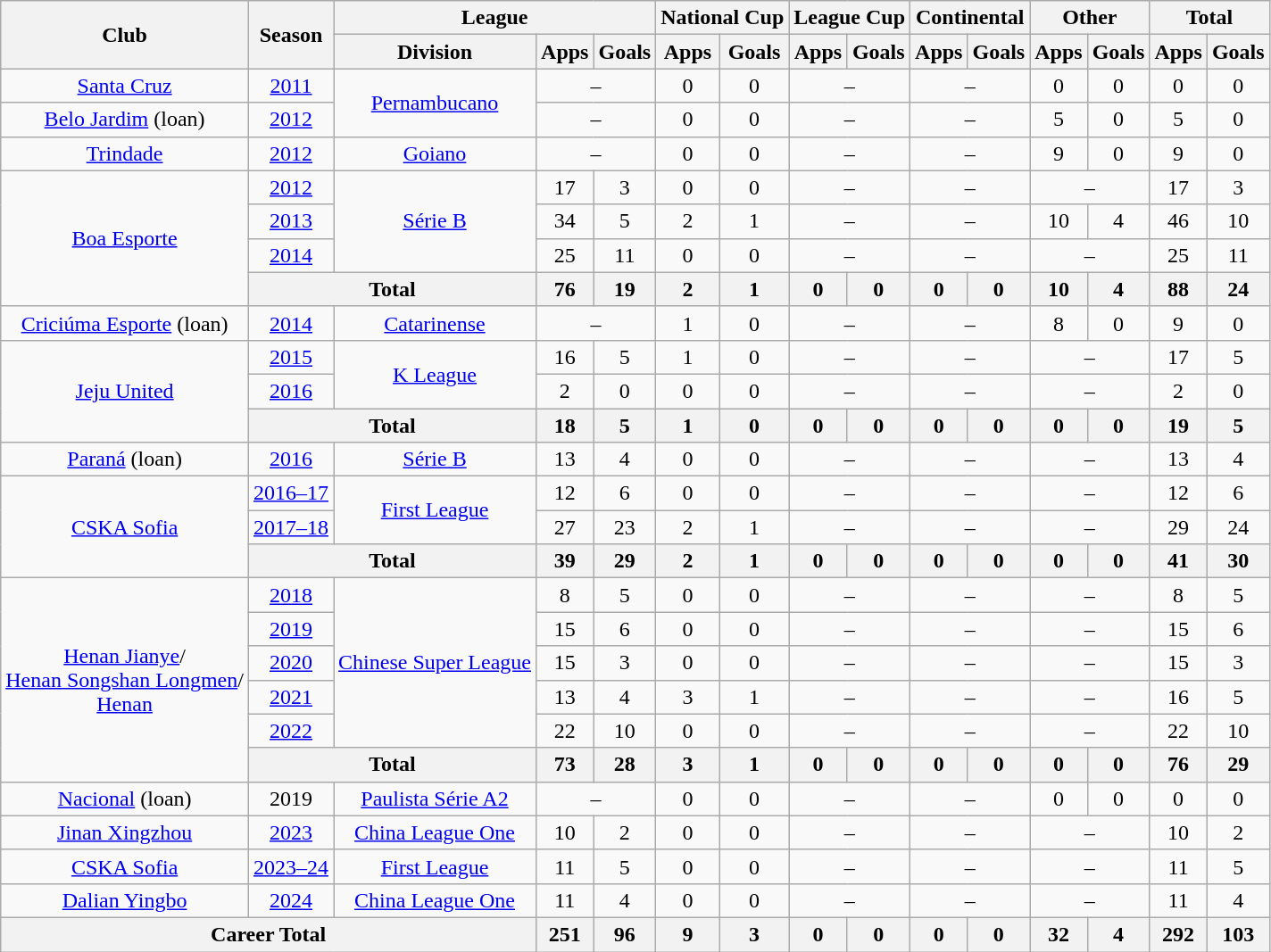<table class="wikitable" style="text-align: center">
<tr>
<th rowspan="2">Club</th>
<th rowspan="2">Season</th>
<th colspan="3">League</th>
<th colspan="2">National Cup</th>
<th colspan="2">League Cup</th>
<th colspan="2">Continental</th>
<th colspan="2">Other</th>
<th colspan="2">Total</th>
</tr>
<tr>
<th>Division</th>
<th>Apps</th>
<th>Goals</th>
<th>Apps</th>
<th>Goals</th>
<th>Apps</th>
<th>Goals</th>
<th>Apps</th>
<th>Goals</th>
<th>Apps</th>
<th>Goals</th>
<th>Apps</th>
<th>Goals</th>
</tr>
<tr>
<td><a href='#'>Santa Cruz</a></td>
<td><a href='#'>2011</a></td>
<td rowspan="2"><a href='#'>Pernambucano</a></td>
<td colspan="2">–</td>
<td>0</td>
<td>0</td>
<td colspan="2">–</td>
<td colspan="2">–</td>
<td>0</td>
<td>0</td>
<td>0</td>
<td>0</td>
</tr>
<tr>
<td><a href='#'>Belo Jardim</a> (loan)</td>
<td><a href='#'>2012</a></td>
<td colspan="2">–</td>
<td>0</td>
<td>0</td>
<td colspan="2">–</td>
<td colspan="2">–</td>
<td>5</td>
<td>0</td>
<td>5</td>
<td>0</td>
</tr>
<tr>
<td><a href='#'>Trindade</a></td>
<td><a href='#'>2012</a></td>
<td><a href='#'>Goiano</a></td>
<td colspan="2">–</td>
<td>0</td>
<td>0</td>
<td colspan="2">–</td>
<td colspan="2">–</td>
<td>9</td>
<td>0</td>
<td>9</td>
<td>0</td>
</tr>
<tr>
<td rowspan=4><a href='#'>Boa Esporte</a></td>
<td><a href='#'>2012</a></td>
<td rowspan=3><a href='#'>Série B</a></td>
<td>17</td>
<td>3</td>
<td>0</td>
<td>0</td>
<td colspan="2">–</td>
<td colspan="2">–</td>
<td colspan="2">–</td>
<td>17</td>
<td>3</td>
</tr>
<tr>
<td><a href='#'>2013</a></td>
<td>34</td>
<td>5</td>
<td>2</td>
<td>1</td>
<td colspan="2">–</td>
<td colspan="2">–</td>
<td>10</td>
<td>4</td>
<td>46</td>
<td>10</td>
</tr>
<tr>
<td><a href='#'>2014</a></td>
<td>25</td>
<td>11</td>
<td>0</td>
<td>0</td>
<td colspan="2">–</td>
<td colspan="2">–</td>
<td colspan="2">–</td>
<td>25</td>
<td>11</td>
</tr>
<tr>
<th colspan="2"><strong>Total</strong></th>
<th>76</th>
<th>19</th>
<th>2</th>
<th>1</th>
<th>0</th>
<th>0</th>
<th>0</th>
<th>0</th>
<th>10</th>
<th>4</th>
<th>88</th>
<th>24</th>
</tr>
<tr>
<td><a href='#'>Criciúma Esporte</a> (loan)</td>
<td><a href='#'>2014</a></td>
<td><a href='#'>Catarinense</a></td>
<td colspan="2">–</td>
<td>1</td>
<td>0</td>
<td colspan="2">–</td>
<td colspan="2">–</td>
<td>8</td>
<td>0</td>
<td>9</td>
<td>0</td>
</tr>
<tr>
<td rowspan="3"><a href='#'>Jeju United</a></td>
<td><a href='#'>2015</a></td>
<td rowspan="2"><a href='#'>K League</a></td>
<td>16</td>
<td>5</td>
<td>1</td>
<td>0</td>
<td colspan="2">–</td>
<td colspan="2">–</td>
<td colspan="2">–</td>
<td>17</td>
<td>5</td>
</tr>
<tr>
<td><a href='#'>2016</a></td>
<td>2</td>
<td>0</td>
<td>0</td>
<td>0</td>
<td colspan="2">–</td>
<td colspan="2">–</td>
<td colspan="2">–</td>
<td>2</td>
<td>0</td>
</tr>
<tr>
<th colspan="2"><strong>Total</strong></th>
<th>18</th>
<th>5</th>
<th>1</th>
<th>0</th>
<th>0</th>
<th>0</th>
<th>0</th>
<th>0</th>
<th>0</th>
<th>0</th>
<th>19</th>
<th>5</th>
</tr>
<tr>
<td><a href='#'>Paraná</a> (loan)</td>
<td><a href='#'>2016</a></td>
<td><a href='#'>Série B</a></td>
<td>13</td>
<td>4</td>
<td>0</td>
<td>0</td>
<td colspan="2">–</td>
<td colspan="2">–</td>
<td colspan="2">–</td>
<td>13</td>
<td>4</td>
</tr>
<tr>
<td rowspan="3"><a href='#'>CSKA Sofia</a></td>
<td><a href='#'>2016–17</a></td>
<td rowspan="2"><a href='#'>First League</a></td>
<td>12</td>
<td>6</td>
<td>0</td>
<td>0</td>
<td colspan="2">–</td>
<td colspan="2">–</td>
<td colspan="2">–</td>
<td>12</td>
<td>6</td>
</tr>
<tr>
<td><a href='#'>2017–18</a></td>
<td>27</td>
<td>23</td>
<td>2</td>
<td>1</td>
<td colspan="2">–</td>
<td colspan="2">–</td>
<td colspan="2">–</td>
<td>29</td>
<td>24</td>
</tr>
<tr>
<th colspan="2"><strong>Total</strong></th>
<th>39</th>
<th>29</th>
<th>2</th>
<th>1</th>
<th>0</th>
<th>0</th>
<th>0</th>
<th>0</th>
<th>0</th>
<th>0</th>
<th>41</th>
<th>30</th>
</tr>
<tr>
<td rowspan=6><a href='#'>Henan Jianye</a>/<br><a href='#'>Henan Songshan Longmen</a>/<br><a href='#'>Henan</a></td>
<td><a href='#'>2018</a></td>
<td rowspan=5><a href='#'>Chinese Super League</a></td>
<td>8</td>
<td>5</td>
<td>0</td>
<td>0</td>
<td colspan="2">–</td>
<td colspan="2">–</td>
<td colspan="2">–</td>
<td>8</td>
<td>5</td>
</tr>
<tr>
<td><a href='#'>2019</a></td>
<td>15</td>
<td>6</td>
<td>0</td>
<td>0</td>
<td colspan="2">–</td>
<td colspan="2">–</td>
<td colspan="2">–</td>
<td>15</td>
<td>6</td>
</tr>
<tr>
<td><a href='#'>2020</a></td>
<td>15</td>
<td>3</td>
<td>0</td>
<td>0</td>
<td colspan="2">–</td>
<td colspan="2">–</td>
<td colspan="2">–</td>
<td>15</td>
<td>3</td>
</tr>
<tr>
<td><a href='#'>2021</a></td>
<td>13</td>
<td>4</td>
<td>3</td>
<td>1</td>
<td colspan="2">–</td>
<td colspan="2">–</td>
<td colspan="2">–</td>
<td>16</td>
<td>5</td>
</tr>
<tr>
<td><a href='#'>2022</a></td>
<td>22</td>
<td>10</td>
<td>0</td>
<td>0</td>
<td colspan="2">–</td>
<td colspan="2">–</td>
<td colspan="2">–</td>
<td>22</td>
<td>10</td>
</tr>
<tr>
<th colspan="2"><strong>Total</strong></th>
<th>73</th>
<th>28</th>
<th>3</th>
<th>1</th>
<th>0</th>
<th>0</th>
<th>0</th>
<th>0</th>
<th>0</th>
<th>0</th>
<th>76</th>
<th>29</th>
</tr>
<tr>
<td><a href='#'>Nacional</a> (loan)</td>
<td>2019</td>
<td><a href='#'>Paulista Série A2</a></td>
<td colspan="2">–</td>
<td>0</td>
<td>0</td>
<td colspan="2">–</td>
<td colspan="2">–</td>
<td>0</td>
<td>0</td>
<td>0</td>
<td>0</td>
</tr>
<tr>
<td><a href='#'>Jinan Xingzhou</a></td>
<td><a href='#'>2023</a></td>
<td><a href='#'>China League One</a></td>
<td>10</td>
<td>2</td>
<td>0</td>
<td>0</td>
<td colspan="2">–</td>
<td colspan="2">–</td>
<td colspan="2">–</td>
<td>10</td>
<td>2</td>
</tr>
<tr>
<td><a href='#'>CSKA Sofia</a></td>
<td><a href='#'>2023–24</a></td>
<td><a href='#'>First League</a></td>
<td>11</td>
<td>5</td>
<td>0</td>
<td>0</td>
<td colspan="2">–</td>
<td colspan="2">–</td>
<td colspan="2">–</td>
<td>11</td>
<td>5</td>
</tr>
<tr>
<td><a href='#'>Dalian Yingbo</a></td>
<td><a href='#'>2024</a></td>
<td><a href='#'>China League One</a></td>
<td>11</td>
<td>4</td>
<td>0</td>
<td>0</td>
<td colspan="2">–</td>
<td colspan="2">–</td>
<td colspan="2">–</td>
<td>11</td>
<td>4</td>
</tr>
<tr>
<th colspan="3">Career Total</th>
<th>251</th>
<th>96</th>
<th>9</th>
<th>3</th>
<th>0</th>
<th>0</th>
<th>0</th>
<th>0</th>
<th>32</th>
<th>4</th>
<th>292</th>
<th>103</th>
</tr>
</table>
